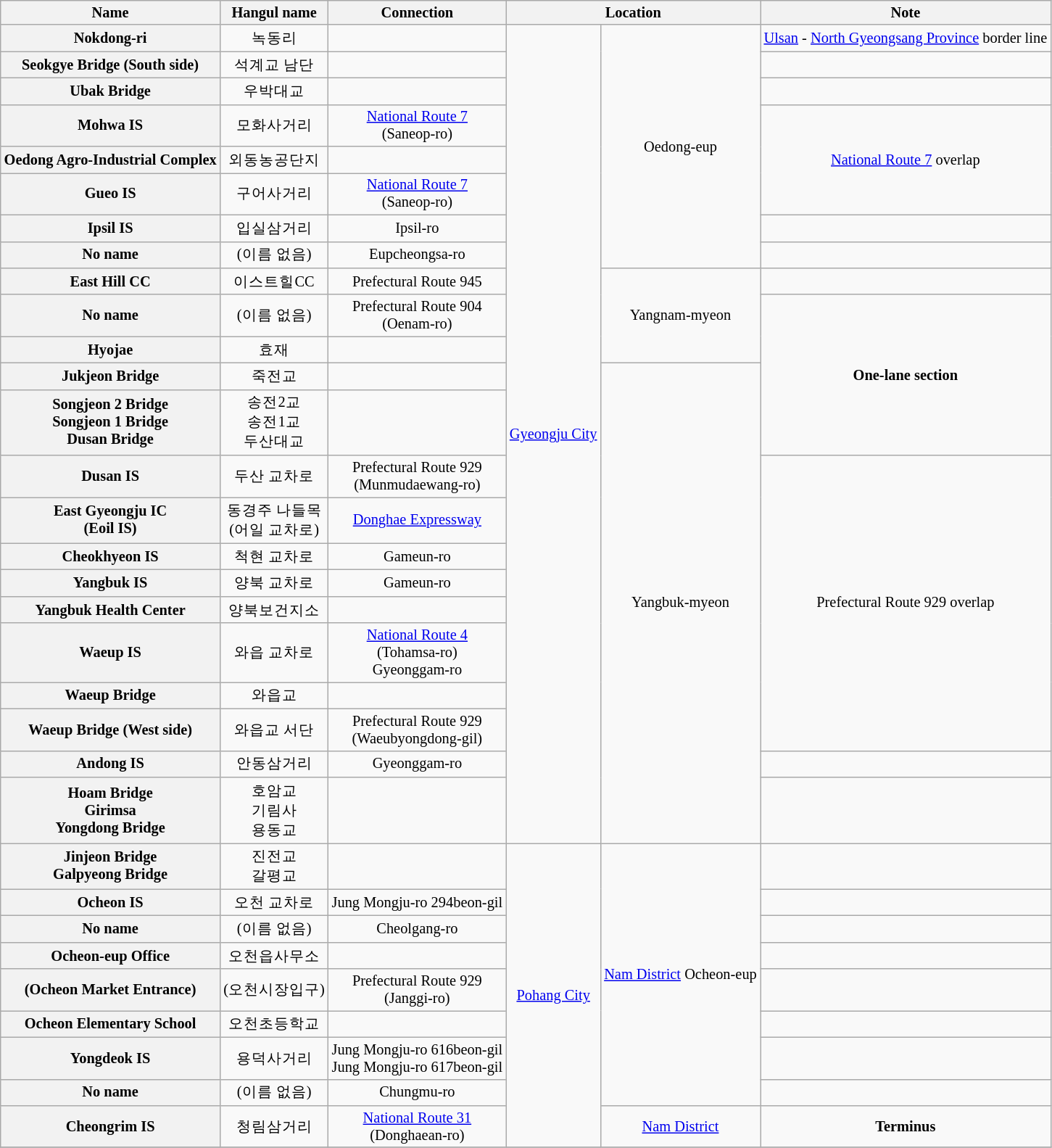<table class="wikitable" style="font-size: 85%; text-align: center;">
<tr>
<th>Name </th>
<th>Hangul name</th>
<th>Connection</th>
<th colspan="2">Location</th>
<th>Note</th>
</tr>
<tr>
<th>Nokdong-ri</th>
<td>녹동리</td>
<td></td>
<td rowspan=23><a href='#'>Gyeongju City</a></td>
<td rowspan=8>Oedong-eup</td>
<td><a href='#'>Ulsan</a> - <a href='#'>North Gyeongsang Province</a> border line</td>
</tr>
<tr>
<th>Seokgye Bridge (South side)</th>
<td>석계교 남단</td>
<td></td>
<td></td>
</tr>
<tr>
<th>Ubak Bridge</th>
<td>우박대교</td>
<td></td>
<td></td>
</tr>
<tr>
<th>Mohwa IS</th>
<td>모화사거리</td>
<td><a href='#'>National Route 7</a><br>(Saneop-ro)</td>
<td rowspan=3><a href='#'>National Route 7</a> overlap</td>
</tr>
<tr>
<th>Oedong Agro-Industrial Complex</th>
<td>외동농공단지</td>
<td></td>
</tr>
<tr>
<th>Gueo IS</th>
<td>구어사거리</td>
<td><a href='#'>National Route 7</a><br>(Saneop-ro)</td>
</tr>
<tr>
<th>Ipsil IS</th>
<td>입실삼거리</td>
<td>Ipsil-ro</td>
<td></td>
</tr>
<tr>
<th>No name</th>
<td>(이름 없음)</td>
<td>Eupcheongsa-ro</td>
<td></td>
</tr>
<tr>
<th>East Hill CC</th>
<td>이스트힐CC</td>
<td>Prefectural Route 945</td>
<td rowspan=3>Yangnam-myeon</td>
<td></td>
</tr>
<tr>
<th>No name</th>
<td>(이름 없음)</td>
<td>Prefectural Route 904<br>(Oenam-ro)</td>
<td rowspan=4><strong>One-lane section</strong></td>
</tr>
<tr>
<th>Hyojae</th>
<td>효재</td>
<td></td>
</tr>
<tr>
<th>Jukjeon Bridge</th>
<td>죽전교</td>
<td></td>
<td rowspan=12>Yangbuk-myeon</td>
</tr>
<tr>
<th>Songjeon 2 Bridge<br>Songjeon 1 Bridge<br>Dusan Bridge</th>
<td>송전2교<br>송전1교<br>두산대교</td>
<td></td>
</tr>
<tr>
<th>Dusan IS</th>
<td>두산 교차로</td>
<td>Prefectural Route 929<br>(Munmudaewang-ro)</td>
<td rowspan=8>Prefectural Route 929 overlap</td>
</tr>
<tr>
<th>East Gyeongju IC<br>(Eoil IS)</th>
<td>동경주 나들목<br>(어일 교차로)</td>
<td><a href='#'>Donghae Expressway</a></td>
</tr>
<tr>
<th>Cheokhyeon IS</th>
<td>척현 교차로</td>
<td>Gameun-ro</td>
</tr>
<tr>
<th>Yangbuk IS</th>
<td>양북 교차로</td>
<td>Gameun-ro</td>
</tr>
<tr>
<th>Yangbuk Health Center</th>
<td>양북보건지소</td>
<td></td>
</tr>
<tr>
<th>Waeup IS</th>
<td>와읍 교차로</td>
<td><a href='#'>National Route 4</a><br>(Tohamsa-ro)<br>Gyeonggam-ro</td>
</tr>
<tr>
<th>Waeup Bridge</th>
<td>와읍교</td>
<td></td>
</tr>
<tr>
<th>Waeup Bridge (West side)</th>
<td>와읍교 서단</td>
<td>Prefectural Route 929<br>(Waeubyongdong-gil)</td>
</tr>
<tr>
<th>Andong IS</th>
<td>안동삼거리</td>
<td>Gyeonggam-ro</td>
<td></td>
</tr>
<tr>
<th>Hoam Bridge<br>Girimsa<br>Yongdong Bridge</th>
<td>호암교<br>기림사<br>용동교</td>
<td></td>
<td></td>
</tr>
<tr>
<th>Jinjeon Bridge<br>Galpyeong Bridge</th>
<td>진전교<br>갈평교</td>
<td></td>
<td rowspan=9><a href='#'>Pohang City</a></td>
<td rowspan=8><a href='#'>Nam District</a> Ocheon-eup</td>
<td></td>
</tr>
<tr>
<th>Ocheon IS</th>
<td>오천 교차로</td>
<td>Jung Mongju-ro 294beon-gil</td>
<td></td>
</tr>
<tr>
<th>No name</th>
<td>(이름 없음)</td>
<td>Cheolgang-ro</td>
<td></td>
</tr>
<tr>
<th>Ocheon-eup Office</th>
<td>오천읍사무소</td>
<td></td>
<td></td>
</tr>
<tr>
<th>(Ocheon Market Entrance)</th>
<td>(오천시장입구)</td>
<td>Prefectural Route 929<br>(Janggi-ro)</td>
<td></td>
</tr>
<tr>
<th>Ocheon Elementary School</th>
<td>오천초등학교</td>
<td></td>
<td></td>
</tr>
<tr>
<th>Yongdeok IS</th>
<td>용덕사거리</td>
<td>Jung Mongju-ro 616beon-gil<br>Jung Mongju-ro 617beon-gil</td>
<td></td>
</tr>
<tr>
<th>No name</th>
<td>(이름 없음)</td>
<td>Chungmu-ro</td>
<td></td>
</tr>
<tr>
<th>Cheongrim IS</th>
<td>청림삼거리</td>
<td><a href='#'>National Route 31</a><br>(Donghaean-ro)</td>
<td><a href='#'>Nam District</a></td>
<td><strong>Terminus</strong></td>
</tr>
<tr>
</tr>
</table>
